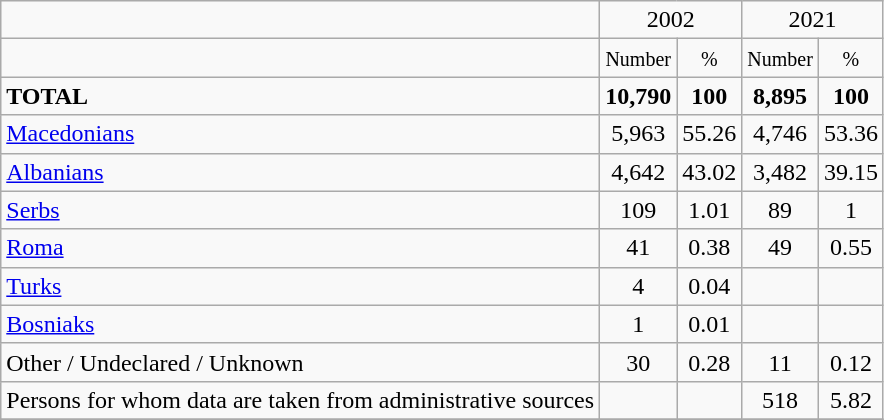<table class="wikitable">
<tr>
<td></td>
<td colspan="2" align="center">2002</td>
<td colspan="2" align="center">2021</td>
</tr>
<tr>
<td></td>
<td align="center"><small>Number</small></td>
<td align="center"><small>%</small></td>
<td align="center"><small>Number</small></td>
<td align="center"><small>%</small></td>
</tr>
<tr>
<td><strong>TOTAL</strong></td>
<td align="center"><strong>10,790</strong></td>
<td align="center"><strong>100</strong></td>
<td align="center"><strong>8,895</strong></td>
<td align="center"><strong>100</strong></td>
</tr>
<tr>
<td><a href='#'>Macedonians</a></td>
<td align="center">5,963</td>
<td align="center">55.26</td>
<td align="center">4,746</td>
<td align="center">53.36</td>
</tr>
<tr>
<td><a href='#'>Albanians</a></td>
<td align="center">4,642</td>
<td align="center">43.02</td>
<td align="center">3,482</td>
<td align="center">39.15</td>
</tr>
<tr>
<td><a href='#'>Serbs</a></td>
<td align="center">109</td>
<td align="center">1.01</td>
<td align="center">89</td>
<td align="center">1</td>
</tr>
<tr>
<td><a href='#'>Roma</a></td>
<td align="center">41</td>
<td align="center">0.38</td>
<td align="center">49</td>
<td align="center">0.55</td>
</tr>
<tr>
<td><a href='#'>Turks</a></td>
<td align="center">4</td>
<td align="center">0.04</td>
<td align="center"></td>
<td align="center"></td>
</tr>
<tr>
<td><a href='#'>Bosniaks</a></td>
<td align="center">1</td>
<td align="center">0.01</td>
<td align="center"></td>
<td align="center"></td>
</tr>
<tr>
<td>Other / Undeclared / Unknown</td>
<td align="center">30</td>
<td align="center">0.28</td>
<td align="center">11</td>
<td align="center">0.12</td>
</tr>
<tr>
<td>Persons for whom data are taken from administrative sources</td>
<td align="center"></td>
<td align="center"></td>
<td align="center">518</td>
<td align="center">5.82</td>
</tr>
<tr>
</tr>
</table>
